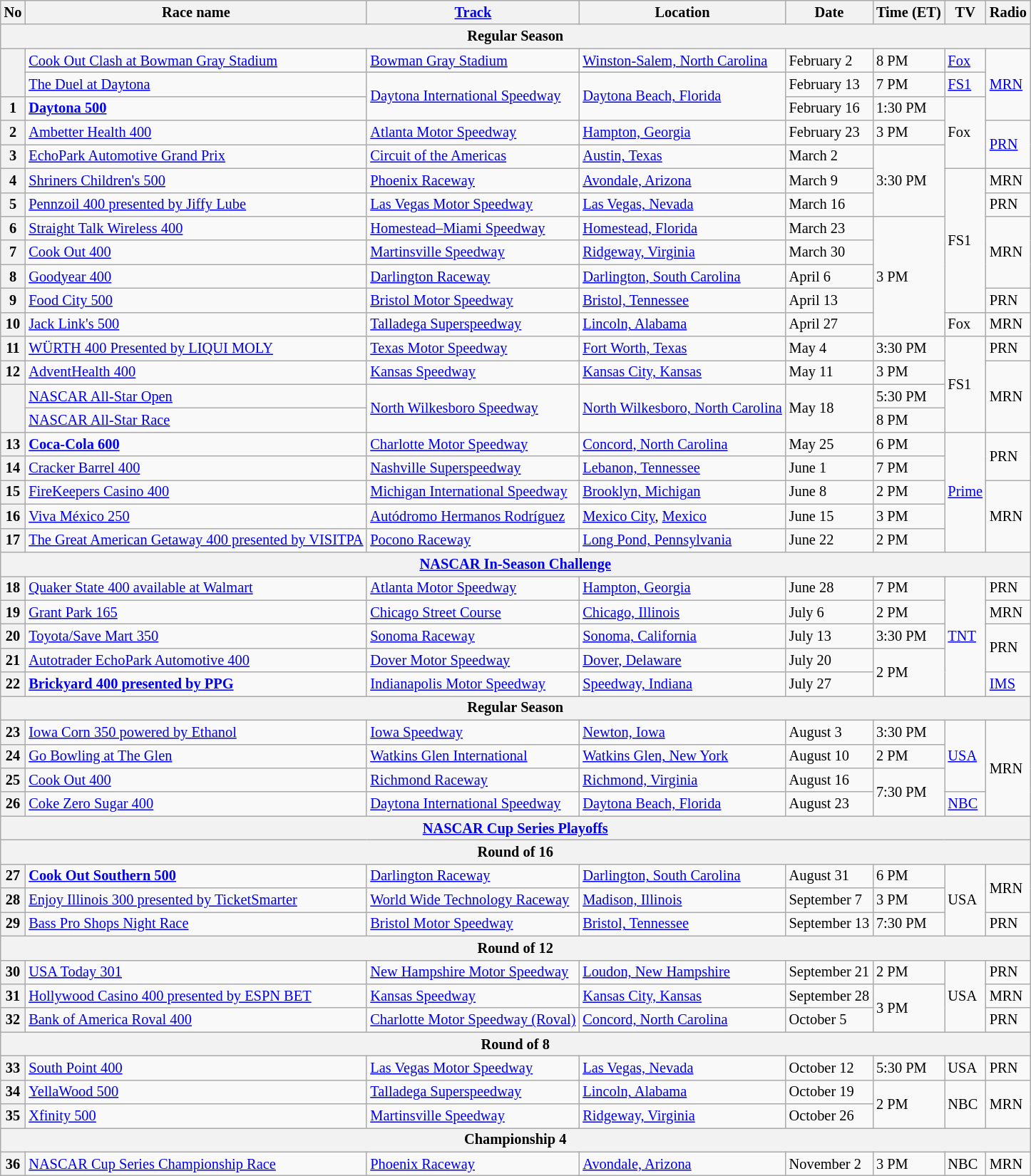<table class="wikitable" style="font-size:85%">
<tr>
<th>No</th>
<th>Race name</th>
<th><a href='#'>Track</a></th>
<th>Location</th>
<th>Date</th>
<th nowrap>Time (ET)</th>
<th>TV</th>
<th>Radio</th>
</tr>
<tr>
<th colspan="9">Regular Season</th>
</tr>
<tr>
<th rowspan=2></th>
<td><a href='#'>Cook Out Clash at Bowman Gray Stadium</a></td>
<td nowrap> <a href='#'>Bowman Gray Stadium</a></td>
<td><a href='#'>Winston-Salem, North Carolina</a></td>
<td>February 2</td>
<td>8 PM</td>
<td><a href='#'>Fox</a></td>
<td rowspan=3><a href='#'>MRN</a></td>
</tr>
<tr>
<td><a href='#'>The Duel at Daytona</a></td>
<td rowspan=2> <a href='#'>Daytona International Speedway</a></td>
<td rowspan=2><a href='#'>Daytona Beach, Florida</a></td>
<td>February 13</td>
<td>7 PM</td>
<td><a href='#'>FS1</a></td>
</tr>
<tr>
<th>1</th>
<td><strong><a href='#'>Daytona 500</a></strong></td>
<td>February 16</td>
<td>1:30 PM</td>
<td rowspan="3">Fox</td>
</tr>
<tr>
<th>2</th>
<td><a href='#'>Ambetter Health 400</a></td>
<td> <a href='#'>Atlanta Motor Speedway</a></td>
<td><a href='#'>Hampton, Georgia</a></td>
<td>February 23</td>
<td>3 PM</td>
<td rowspan=2><a href='#'>PRN</a></td>
</tr>
<tr>
<th>3</th>
<td><a href='#'>EchoPark Automotive Grand Prix</a></td>
<td> <a href='#'>Circuit of the Americas</a></td>
<td><a href='#'>Austin, Texas</a></td>
<td>March 2</td>
<td rowspan=3>3:30 PM</td>
</tr>
<tr>
<th>4</th>
<td><a href='#'>Shriners Children's 500</a></td>
<td> <a href='#'>Phoenix Raceway</a></td>
<td><a href='#'>Avondale, Arizona</a></td>
<td>March 9</td>
<td rowspan=6>FS1</td>
<td>MRN</td>
</tr>
<tr>
<th>5</th>
<td><a href='#'>Pennzoil 400 presented by Jiffy Lube</a></td>
<td> <a href='#'>Las Vegas Motor Speedway</a></td>
<td><a href='#'>Las Vegas, Nevada</a></td>
<td>March 16</td>
<td>PRN</td>
</tr>
<tr>
<th>6</th>
<td><a href='#'>Straight Talk Wireless 400</a></td>
<td> <a href='#'>Homestead–Miami Speedway</a></td>
<td><a href='#'>Homestead, Florida</a></td>
<td>March 23</td>
<td rowspan=5>3 PM</td>
<td rowspan=3>MRN</td>
</tr>
<tr>
<th>7</th>
<td><a href='#'>Cook Out 400</a></td>
<td> <a href='#'>Martinsville Speedway</a></td>
<td><a href='#'>Ridgeway, Virginia</a></td>
<td>March 30</td>
</tr>
<tr>
<th>8</th>
<td><a href='#'>Goodyear 400</a></td>
<td> <a href='#'>Darlington Raceway</a></td>
<td><a href='#'>Darlington, South Carolina</a></td>
<td>April 6</td>
</tr>
<tr>
<th>9</th>
<td><a href='#'>Food City 500</a></td>
<td> <a href='#'>Bristol Motor Speedway</a></td>
<td><a href='#'>Bristol, Tennessee</a></td>
<td>April 13</td>
<td>PRN</td>
</tr>
<tr>
<th>10</th>
<td><a href='#'>Jack Link's 500</a></td>
<td> <a href='#'>Talladega Superspeedway</a></td>
<td><a href='#'>Lincoln, Alabama</a></td>
<td>April 27</td>
<td>Fox</td>
<td>MRN</td>
</tr>
<tr>
<th>11</th>
<td><a href='#'>WÜRTH 400 Presented by LIQUI MOLY</a></td>
<td> <a href='#'>Texas Motor Speedway</a></td>
<td><a href='#'>Fort Worth, Texas</a></td>
<td>May 4</td>
<td>3:30 PM</td>
<td rowspan=4>FS1</td>
<td>PRN</td>
</tr>
<tr>
<th>12</th>
<td><a href='#'>AdventHealth 400</a></td>
<td> <a href='#'>Kansas Speedway</a></td>
<td><a href='#'>Kansas City, Kansas</a></td>
<td>May 11</td>
<td>3 PM</td>
<td rowspan=3>MRN</td>
</tr>
<tr>
<th rowspan=2></th>
<td><a href='#'>NASCAR All-Star Open</a></td>
<td rowspan="2"> <a href='#'>North Wilkesboro Speedway</a></td>
<td rowspan="2" nowrap><a href='#'>North Wilkesboro, North Carolina</a></td>
<td rowspan="2">May 18</td>
<td>5:30 PM</td>
</tr>
<tr>
<td><a href='#'>NASCAR All-Star Race</a></td>
<td>8 PM</td>
</tr>
<tr>
<th>13</th>
<td><strong><a href='#'>Coca-Cola 600</a></strong></td>
<td> <a href='#'>Charlotte Motor Speedway</a></td>
<td><a href='#'>Concord, North Carolina</a></td>
<td>May 25</td>
<td>6 PM</td>
<td rowspan="5"><a href='#'>Prime</a></td>
<td rowspan=2>PRN</td>
</tr>
<tr>
<th>14</th>
<td><a href='#'>Cracker Barrel 400</a></td>
<td> <a href='#'>Nashville Superspeedway</a></td>
<td><a href='#'>Lebanon, Tennessee</a></td>
<td>June 1</td>
<td>7 PM</td>
</tr>
<tr>
<th>15</th>
<td><a href='#'>FireKeepers Casino 400</a></td>
<td> <a href='#'>Michigan International Speedway</a></td>
<td><a href='#'>Brooklyn, Michigan</a></td>
<td>June 8</td>
<td>2 PM</td>
<td rowspan=3>MRN</td>
</tr>
<tr>
<th>16</th>
<td June 15><a href='#'>Viva México 250</a></td>
<td> <a href='#'>Autódromo Hermanos Rodríguez</a></td>
<td><a href='#'>Mexico City</a>, <a href='#'>Mexico</a></td>
<td>June 15</td>
<td>3 PM</td>
</tr>
<tr>
<th>17</th>
<td><a href='#'>The Great American Getaway 400 presented by VISITPA</a></td>
<td> <a href='#'>Pocono Raceway</a></td>
<td><a href='#'>Long Pond, Pennsylvania</a></td>
<td>June 22</td>
<td>2 PM</td>
</tr>
<tr>
<th colspan="9"><a href='#'>NASCAR In-Season Challenge</a></th>
</tr>
<tr>
<th>18</th>
<td><a href='#'>Quaker State 400 available at Walmart</a></td>
<td> <a href='#'>Atlanta Motor Speedway</a></td>
<td><a href='#'>Hampton, Georgia</a></td>
<td>June 28</td>
<td>7 PM</td>
<td rowspan="5"><a href='#'>TNT</a></td>
<td>PRN</td>
</tr>
<tr>
<th>19</th>
<td><a href='#'>Grant Park 165</a></td>
<td> <a href='#'>Chicago Street Course</a></td>
<td><a href='#'>Chicago, Illinois</a></td>
<td>July 6</td>
<td>2 PM</td>
<td>MRN</td>
</tr>
<tr>
<th>20</th>
<td><a href='#'>Toyota/Save Mart 350</a></td>
<td> <a href='#'>Sonoma Raceway</a></td>
<td><a href='#'>Sonoma, California</a></td>
<td>July 13</td>
<td>3:30 PM</td>
<td rowspan=2>PRN</td>
</tr>
<tr>
<th>21</th>
<td><a href='#'>Autotrader EchoPark Automotive 400</a></td>
<td> <a href='#'>Dover Motor Speedway</a></td>
<td><a href='#'>Dover, Delaware</a></td>
<td>July 20</td>
<td rowspan=2>2 PM</td>
</tr>
<tr>
<th>22</th>
<td><strong><a href='#'>Brickyard 400 presented by PPG</a></strong></td>
<td>  <a href='#'>Indianapolis Motor Speedway</a></td>
<td><a href='#'>Speedway, Indiana</a></td>
<td>July 27</td>
<td><a href='#'>IMS</a></td>
</tr>
<tr>
<th colspan="9">Regular Season</th>
</tr>
<tr>
<th>23</th>
<td><a href='#'>Iowa Corn 350 powered by Ethanol</a></td>
<td> <a href='#'>Iowa Speedway</a></td>
<td><a href='#'>Newton, Iowa</a></td>
<td>August 3</td>
<td>3:30 PM</td>
<td rowspan=3><a href='#'>USA</a></td>
<td rowspan=4>MRN</td>
</tr>
<tr>
<th>24</th>
<td><a href='#'>Go Bowling at The Glen</a></td>
<td> <a href='#'>Watkins Glen International</a></td>
<td><a href='#'>Watkins Glen, New York</a></td>
<td>August 10</td>
<td>2 PM</td>
</tr>
<tr>
<th>25</th>
<td><a href='#'>Cook Out 400</a></td>
<td> <a href='#'>Richmond Raceway</a></td>
<td><a href='#'>Richmond, Virginia</a></td>
<td>August 16</td>
<td rowspan=2>7:30 PM</td>
</tr>
<tr>
<th>26</th>
<td><a href='#'>Coke Zero Sugar 400</a></td>
<td> <a href='#'>Daytona International Speedway</a></td>
<td><a href='#'>Daytona Beach, Florida</a></td>
<td>August 23</td>
<td><a href='#'>NBC</a></td>
</tr>
<tr>
<th colspan="9"><a href='#'>NASCAR Cup Series Playoffs</a></th>
</tr>
<tr>
<th colspan="9">Round of 16</th>
</tr>
<tr>
<th>27</th>
<td><strong><a href='#'>Cook Out Southern 500</a></strong></td>
<td> <a href='#'>Darlington Raceway</a></td>
<td><a href='#'>Darlington, South Carolina</a></td>
<td>August 31</td>
<td>6 PM</td>
<td rowspan=3>USA</td>
<td rowspan=2>MRN</td>
</tr>
<tr>
<th>28</th>
<td><a href='#'>Enjoy Illinois 300 presented by TicketSmarter</a></td>
<td nowrap> <a href='#'>World Wide Technology Raceway</a></td>
<td><a href='#'>Madison, Illinois</a></td>
<td>September 7</td>
<td>3 PM</td>
</tr>
<tr>
<th>29</th>
<td><a href='#'>Bass Pro Shops Night Race</a></td>
<td> <a href='#'>Bristol Motor Speedway</a></td>
<td><a href='#'>Bristol, Tennessee</a></td>
<td>September 13</td>
<td>7:30 PM</td>
<td>PRN</td>
</tr>
<tr>
<th colspan="9">Round of 12</th>
</tr>
<tr>
<th>30</th>
<td><a href='#'>USA Today 301</a></td>
<td nowrap> <a href='#'>New Hampshire Motor Speedway</a></td>
<td nowrap><a href='#'>Loudon, New Hampshire</a></td>
<td>September 21</td>
<td>2 PM</td>
<td rowspan=3>USA</td>
<td>PRN</td>
</tr>
<tr>
<th>31</th>
<td nowrap><a href='#'>Hollywood Casino 400 presented by ESPN BET</a></td>
<td> <a href='#'>Kansas Speedway</a></td>
<td><a href='#'>Kansas City, Kansas</a></td>
<td nowrap>September 28</td>
<td rowspan=2>3 PM</td>
<td>MRN</td>
</tr>
<tr>
<th>32</th>
<td><a href='#'>Bank of America Roval 400</a></td>
<td nowrap> <a href='#'>Charlotte Motor Speedway (Roval)</a></td>
<td nowrap><a href='#'>Concord, North Carolina</a></td>
<td>October 5</td>
<td>PRN</td>
</tr>
<tr>
<th colspan="9">Round of 8</th>
</tr>
<tr>
<th>33</th>
<td><a href='#'>South Point 400</a></td>
<td> <a href='#'>Las Vegas Motor Speedway</a></td>
<td><a href='#'>Las Vegas, Nevada</a></td>
<td>October 12</td>
<td>5:30 PM</td>
<td>USA</td>
<td>PRN</td>
</tr>
<tr>
<th>34</th>
<td><a href='#'>YellaWood 500</a></td>
<td> <a href='#'>Talladega Superspeedway</a></td>
<td><a href='#'>Lincoln, Alabama</a></td>
<td>October 19</td>
<td rowspan=2>2 PM</td>
<td rowspan=2>NBC</td>
<td rowspan=2>MRN</td>
</tr>
<tr>
<th>35</th>
<td><a href='#'>Xfinity 500</a></td>
<td> <a href='#'>Martinsville Speedway</a></td>
<td><a href='#'>Ridgeway, Virginia</a></td>
<td>October 26</td>
</tr>
<tr>
<th colspan="9">Championship 4</th>
</tr>
<tr>
<th>36</th>
<td><a href='#'>NASCAR Cup Series Championship Race</a></td>
<td> <a href='#'>Phoenix Raceway</a></td>
<td><a href='#'>Avondale, Arizona</a></td>
<td>November 2</td>
<td>3 PM</td>
<td>NBC</td>
<td>MRN</td>
</tr>
</table>
